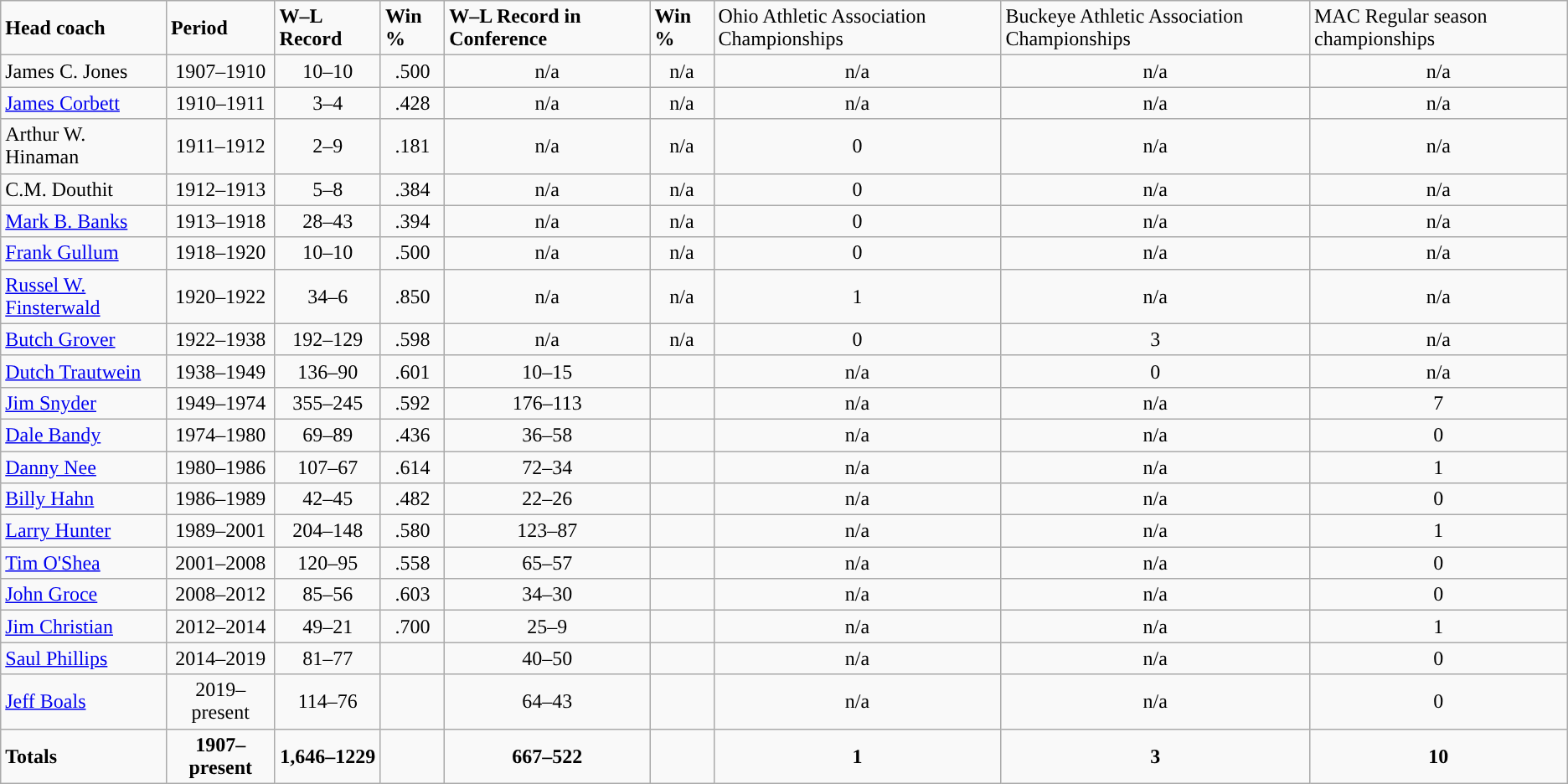<table class="wikitable">
<tr>
<td><span><strong>Head coach</strong></span></td>
<td><span><strong>Period</strong></span></td>
<td><span><strong>W–L  Record</strong></span></td>
<td><span><strong>Win %</strong></span></td>
<td><span><strong>W–L  Record in Conference</strong></span></td>
<td><span><strong>Win %</strong></span></td>
<td><span> Ohio Athletic Association Championships</span></td>
<td><span> Buckeye Athletic Association Championships</span></td>
<td><span>MAC Regular season championships</span></td>
</tr>
<tr>
<td>James C. Jones</td>
<td align=center>1907–1910</td>
<td align=center>10–10</td>
<td align=center>.500</td>
<td align=center>n/a</td>
<td align=center>n/a</td>
<td align=center>n/a</td>
<td align=center>n/a</td>
<td align=center>n/a</td>
</tr>
<tr>
<td><a href='#'>James Corbett</a></td>
<td align=center>1910–1911</td>
<td align=center>3–4</td>
<td align=center>.428</td>
<td align=center>n/a</td>
<td align=center>n/a</td>
<td align=center>n/a</td>
<td align=center>n/a</td>
<td align=center>n/a</td>
</tr>
<tr>
<td>Arthur W. Hinaman</td>
<td align=center>1911–1912</td>
<td align=center>2–9</td>
<td align=center>.181</td>
<td align=center>n/a</td>
<td align=center>n/a</td>
<td align=center>0</td>
<td align=center>n/a</td>
<td align=center>n/a</td>
</tr>
<tr>
<td>C.M. Douthit</td>
<td align=center>1912–1913</td>
<td align=center>5–8</td>
<td align=center>.384</td>
<td align=center>n/a</td>
<td align=center>n/a</td>
<td align=center>0</td>
<td align=center>n/a</td>
<td align=center>n/a</td>
</tr>
<tr>
<td><a href='#'>Mark B. Banks</a></td>
<td align=center>1913–1918</td>
<td align=center>28–43</td>
<td align=center>.394</td>
<td align=center>n/a</td>
<td align=center>n/a</td>
<td align=center>0</td>
<td align=center>n/a</td>
<td align=center>n/a</td>
</tr>
<tr>
<td><a href='#'>Frank Gullum</a></td>
<td align=center>1918–1920</td>
<td align=center>10–10</td>
<td align=center>.500</td>
<td align=center>n/a</td>
<td align=center>n/a</td>
<td align=center>0</td>
<td align=center>n/a</td>
<td style="text-align:center;">n/a</td>
</tr>
<tr>
<td><a href='#'>Russel W. Finsterwald</a></td>
<td align=center>1920–1922</td>
<td align=center>34–6</td>
<td align=center>.850</td>
<td align=center>n/a</td>
<td align=center>n/a</td>
<td align=center>1</td>
<td align=center>n/a</td>
<td align=center>n/a</td>
</tr>
<tr>
<td><a href='#'>Butch Grover</a></td>
<td align=center>1922–1938</td>
<td align=center>192–129</td>
<td align=center>.598</td>
<td align=center>n/a</td>
<td align=center>n/a</td>
<td align=center>0</td>
<td align=center>3</td>
<td align=center>n/a</td>
</tr>
<tr>
<td><a href='#'>Dutch Trautwein</a></td>
<td align=center>1938–1949</td>
<td align=center>136–90</td>
<td align=center>.601</td>
<td align="center">10–15</td>
<td align="center"></td>
<td align=center>n/a</td>
<td align=center>0</td>
<td align=center>n/a</td>
</tr>
<tr>
<td><a href='#'>Jim Snyder</a></td>
<td align=center>1949–1974</td>
<td align=center>355–245</td>
<td align=center>.592</td>
<td align="center">176–113</td>
<td align="center"></td>
<td align=center>n/a</td>
<td align=center>n/a</td>
<td align=center>7</td>
</tr>
<tr>
<td><a href='#'>Dale Bandy</a></td>
<td align=center>1974–1980</td>
<td align=center>69–89</td>
<td align=center>.436</td>
<td align="center">36–58</td>
<td align="center"></td>
<td align=center>n/a</td>
<td align=center>n/a</td>
<td align=center>0</td>
</tr>
<tr>
<td><a href='#'>Danny Nee</a></td>
<td align=center>1980–1986</td>
<td align=center>107–67</td>
<td align=center>.614</td>
<td align="center">72–34</td>
<td align="center"></td>
<td align=center>n/a</td>
<td align=center>n/a</td>
<td align=center>1</td>
</tr>
<tr>
<td><a href='#'>Billy Hahn</a></td>
<td align=center>1986–1989</td>
<td align=center>42–45</td>
<td align=center>.482</td>
<td align="center">22–26</td>
<td align="center"></td>
<td align=center>n/a</td>
<td align=center>n/a</td>
<td align=center>0</td>
</tr>
<tr>
<td><a href='#'>Larry Hunter</a></td>
<td align=center>1989–2001</td>
<td align=center>204–148</td>
<td align=center>.580</td>
<td align="center">123–87</td>
<td align="center"></td>
<td align=center>n/a</td>
<td align=center>n/a</td>
<td align=center>1</td>
</tr>
<tr>
<td><a href='#'>Tim O'Shea</a></td>
<td align=center>2001–2008</td>
<td align=center>120–95</td>
<td align=center>.558</td>
<td align="center">65–57</td>
<td align="center"></td>
<td align=center>n/a</td>
<td align=center>n/a</td>
<td align=center>0</td>
</tr>
<tr>
<td><a href='#'>John Groce</a></td>
<td align=center>2008–2012</td>
<td align=center>85–56</td>
<td align=center>.603</td>
<td align="center">34–30</td>
<td align="center"></td>
<td align=center>n/a</td>
<td align=center>n/a</td>
<td align=center>0</td>
</tr>
<tr>
<td><a href='#'>Jim Christian</a></td>
<td align=center>2012–2014</td>
<td align=center>49–21</td>
<td align=center>.700</td>
<td align="center">25–9</td>
<td align="center"></td>
<td align=center>n/a</td>
<td align=center>n/a</td>
<td align=center>1</td>
</tr>
<tr>
<td><a href='#'>Saul Phillips</a></td>
<td align=center>2014–2019</td>
<td align="center">81–77</td>
<td align="center"></td>
<td align="center">40–50</td>
<td align="center"></td>
<td align="center">n/a</td>
<td align=center>n/a</td>
<td align=center>0</td>
</tr>
<tr>
<td><a href='#'>Jeff Boals</a></td>
<td align=center>2019–present</td>
<td align="center">114–76</td>
<td align="center"></td>
<td align="center">64–43</td>
<td align="center"></td>
<td align="center">n/a</td>
<td align=center>n/a</td>
<td align=center>0</td>
</tr>
<tr>
<td><strong>Totals</strong></td>
<td align=center><strong>1907–present</strong></td>
<td align=center><strong>1,646–1229</strong></td>
<td align=center><strong></strong></td>
<td align=center><strong>667–522</strong></td>
<td align=center><strong></strong></td>
<td align=center><strong>1</strong></td>
<td align=center><strong>3</strong></td>
<td align=center><strong>10</strong></td>
</tr>
</table>
